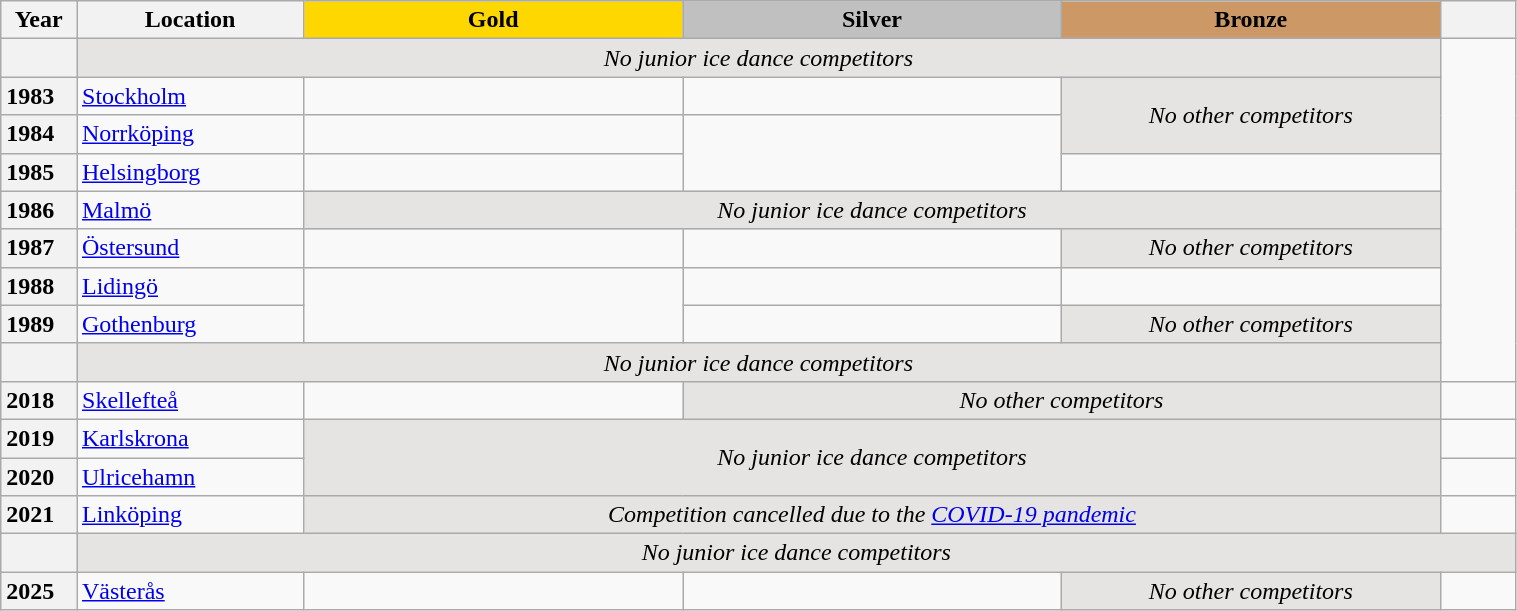<table class="wikitable unsortable" style="text-align:left; width:80%">
<tr>
<th scope="col" style="text-align:center; width:5%">Year</th>
<th scope="col" style="text-align:center; width:15%">Location</th>
<th scope="col" style="text-align:center; width:25%; background:gold">Gold</th>
<th scope="col" style="text-align:center; width:25%; background:silver">Silver</th>
<th scope="col" style="text-align:center; width:25%; background:#c96">Bronze</th>
<th scope="col" style="text-align:center; width:5%"></th>
</tr>
<tr>
<th scope="row" style="text-align:left"></th>
<td colspan="4" align="center" bgcolor="e5e4e2"><em>No junior ice dance competitors</em></td>
<td rowspan="9"></td>
</tr>
<tr>
<th scope="row" style="text-align:left">1983</th>
<td><a href='#'>Stockholm</a></td>
<td></td>
<td></td>
<td rowspan="2" align="center" bgcolor="e5e4e2"><em>No other competitors</em></td>
</tr>
<tr>
<th scope="row" style="text-align:left">1984</th>
<td><a href='#'>Norrköping</a></td>
<td></td>
<td rowspan="2"></td>
</tr>
<tr>
<th scope="row" style="text-align:left">1985</th>
<td><a href='#'>Helsingborg</a></td>
<td></td>
<td></td>
</tr>
<tr>
<th scope="row" style="text-align:left">1986</th>
<td><a href='#'>Malmö</a></td>
<td colspan="3" align="center" bgcolor="e5e4e2"><em>No junior ice dance competitors</em></td>
</tr>
<tr>
<th scope="row" style="text-align:left">1987</th>
<td><a href='#'>Östersund</a></td>
<td></td>
<td></td>
<td align="center" bgcolor="e5e4e2"><em>No other competitors</em></td>
</tr>
<tr>
<th scope="row" style="text-align:left">1988</th>
<td><a href='#'>Lidingö</a></td>
<td rowspan="2"></td>
<td></td>
<td></td>
</tr>
<tr>
<th scope="row" style="text-align:left">1989</th>
<td><a href='#'>Gothenburg</a></td>
<td></td>
<td align="center" bgcolor="e5e4e2"><em>No other competitors</em></td>
</tr>
<tr>
<th scope="row" style="text-align:left"></th>
<td colspan="4" align="center" bgcolor="e5e4e2"><em>No junior ice dance competitors</em></td>
</tr>
<tr>
<th scope="row" style="text-align:left">2018</th>
<td><a href='#'>Skellefteå</a></td>
<td></td>
<td colspan="2" align="center" bgcolor="e5e4e2"><em>No other competitors</em></td>
<td></td>
</tr>
<tr>
<th scope="row" style="text-align:left">2019</th>
<td><a href='#'>Karlskrona</a></td>
<td colspan="3" rowspan="2" align="center" bgcolor="e5e4e2"><em>No junior ice dance competitors</em></td>
<td></td>
</tr>
<tr>
<th scope="row" style="text-align:left">2020</th>
<td><a href='#'>Ulricehamn</a></td>
<td></td>
</tr>
<tr>
<th scope="row" style="text-align:left">2021</th>
<td><a href='#'>Linköping</a></td>
<td colspan="3" align="center" bgcolor="e5e4e2"><em>Competition cancelled due to the <a href='#'>COVID-19 pandemic</a></em></td>
<td></td>
</tr>
<tr>
<th scope="row" style="text-align:left"></th>
<td colspan="5" align="center" bgcolor="e5e4e2"><em>No junior ice dance competitors</em></td>
</tr>
<tr>
<th scope="row" style="text-align:left">2025</th>
<td><a href='#'>Västerås</a></td>
<td></td>
<td></td>
<td align="center" bgcolor="e5e4e2"><em>No other competitors</em></td>
<td></td>
</tr>
</table>
